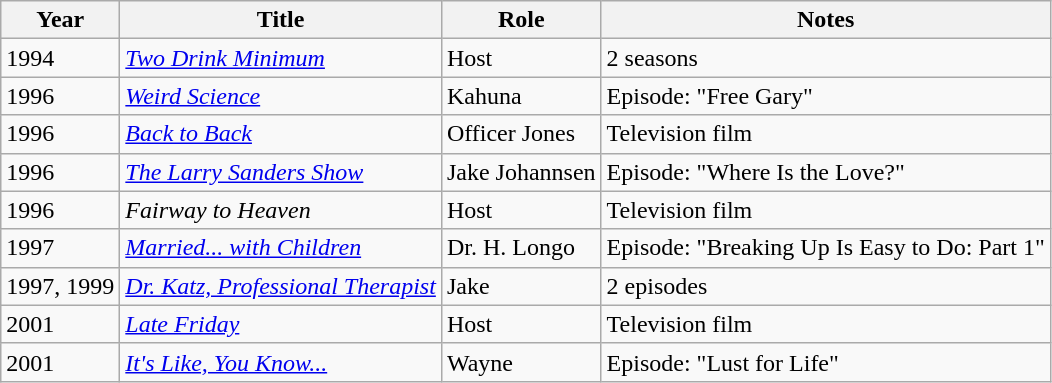<table class="wikitable sortable">
<tr>
<th>Year</th>
<th>Title</th>
<th>Role</th>
<th>Notes</th>
</tr>
<tr>
<td>1994</td>
<td><em><a href='#'>Two Drink Minimum</a></em></td>
<td>Host</td>
<td>2 seasons</td>
</tr>
<tr>
<td>1996</td>
<td><a href='#'><em>Weird Science</em></a></td>
<td>Kahuna</td>
<td>Episode: "Free Gary"</td>
</tr>
<tr>
<td>1996</td>
<td><a href='#'><em>Back to Back</em></a></td>
<td>Officer Jones</td>
<td>Television film</td>
</tr>
<tr>
<td>1996</td>
<td><em><a href='#'>The Larry Sanders Show</a></em></td>
<td>Jake Johannsen</td>
<td>Episode: "Where Is the Love?"</td>
</tr>
<tr>
<td>1996</td>
<td><em>Fairway to Heaven</em></td>
<td>Host</td>
<td>Television film</td>
</tr>
<tr>
<td>1997</td>
<td><em><a href='#'>Married... with Children</a></em></td>
<td>Dr. H. Longo</td>
<td>Episode: "Breaking Up Is Easy to Do: Part 1"</td>
</tr>
<tr>
<td>1997, 1999</td>
<td><em><a href='#'>Dr. Katz, Professional Therapist</a></em></td>
<td>Jake</td>
<td>2 episodes</td>
</tr>
<tr>
<td>2001</td>
<td><em><a href='#'>Late Friday</a></em></td>
<td>Host</td>
<td>Television film</td>
</tr>
<tr>
<td>2001</td>
<td><em><a href='#'>It's Like, You Know...</a></em></td>
<td>Wayne</td>
<td>Episode: "Lust for Life"</td>
</tr>
</table>
